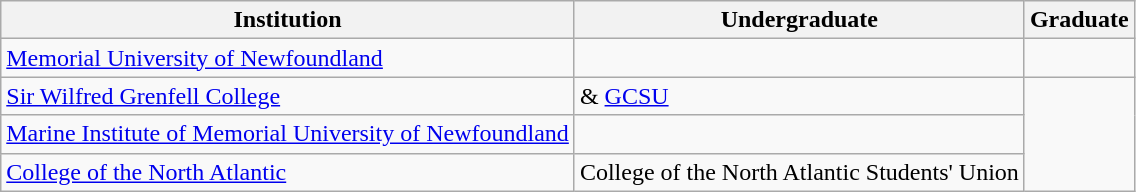<table class="wikitable sortable">
<tr>
<th>Institution</th>
<th>Undergraduate</th>
<th>Graduate</th>
</tr>
<tr>
<td><a href='#'>Memorial University of Newfoundland</a></td>
<td></td>
<td></td>
</tr>
<tr>
<td><a href='#'>Sir Wilfred Grenfell College</a></td>
<td> & <a href='#'>GCSU</a></td>
</tr>
<tr>
<td><a href='#'>Marine Institute of Memorial University of Newfoundland</a></td>
<td></td>
</tr>
<tr>
<td><a href='#'>College of the North Atlantic</a></td>
<td>College of the North Atlantic Students' Union</td>
</tr>
</table>
